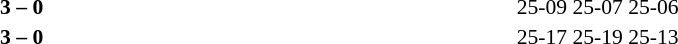<table style="width:100%;" cellspacing="1">
<tr>
<th width=20%></th>
<th width=12%></th>
<th width=20%></th>
<th width=33%></th>
<td></td>
</tr>
<tr style=font-size:90%>
<td align=right><strong></strong></td>
<td align=center><strong>3 – 0</strong></td>
<td></td>
<td>25-09 25-07 25-06</td>
<td></td>
</tr>
<tr style=font-size:90%>
<td align=right><strong></strong></td>
<td align=center><strong>3 – 0</strong></td>
<td></td>
<td>25-17 25-19 25-13</td>
</tr>
</table>
